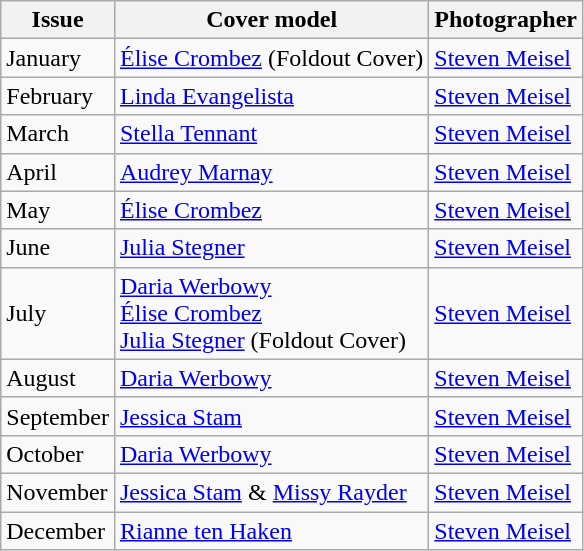<table class="sortable wikitable">
<tr>
<th>Issue</th>
<th>Cover model</th>
<th>Photographer</th>
</tr>
<tr>
<td>January</td>
<td><a href='#'>Élise Crombez</a> (Foldout Cover)</td>
<td><a href='#'>Steven Meisel</a></td>
</tr>
<tr>
<td>February</td>
<td><a href='#'>Linda Evangelista</a></td>
<td><a href='#'>Steven Meisel</a></td>
</tr>
<tr>
<td>March</td>
<td><a href='#'>Stella Tennant</a></td>
<td><a href='#'>Steven Meisel</a></td>
</tr>
<tr>
<td>April</td>
<td><a href='#'>Audrey Marnay</a></td>
<td><a href='#'>Steven Meisel</a></td>
</tr>
<tr>
<td>May</td>
<td><a href='#'>Élise Crombez</a></td>
<td><a href='#'>Steven Meisel</a></td>
</tr>
<tr>
<td>June</td>
<td><a href='#'>Julia Stegner</a></td>
<td><a href='#'>Steven Meisel</a></td>
</tr>
<tr>
<td>July</td>
<td><a href='#'>Daria Werbowy</a><br><a href='#'>Élise Crombez</a><br><a href='#'>Julia Stegner</a> (Foldout Cover)</td>
<td><a href='#'>Steven Meisel</a></td>
</tr>
<tr>
<td>August</td>
<td><a href='#'>Daria Werbowy</a></td>
<td><a href='#'>Steven Meisel</a></td>
</tr>
<tr>
<td>September</td>
<td><a href='#'>Jessica Stam</a></td>
<td><a href='#'>Steven Meisel</a></td>
</tr>
<tr>
<td>October</td>
<td><a href='#'>Daria Werbowy</a></td>
<td><a href='#'>Steven Meisel</a></td>
</tr>
<tr>
<td>November</td>
<td><a href='#'>Jessica Stam</a> & <a href='#'>Missy Rayder</a></td>
<td><a href='#'>Steven Meisel</a></td>
</tr>
<tr>
<td>December</td>
<td><a href='#'>Rianne ten Haken</a></td>
<td><a href='#'>Steven Meisel</a></td>
</tr>
</table>
